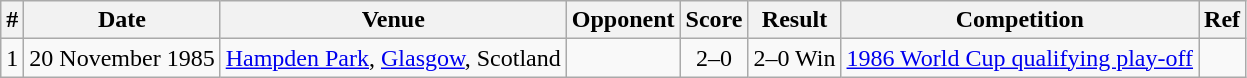<table class="wikitable">
<tr>
<th>#</th>
<th>Date</th>
<th>Venue</th>
<th>Opponent</th>
<th>Score</th>
<th>Result</th>
<th>Competition</th>
<th>Ref</th>
</tr>
<tr>
<td>1</td>
<td>20 November 1985</td>
<td><a href='#'>Hampden Park</a>, <a href='#'>Glasgow</a>, Scotland</td>
<td></td>
<td align=center>2–0</td>
<td align=center>2–0 Win</td>
<td><a href='#'>1986 World Cup qualifying play-off</a></td>
<td></td>
</tr>
</table>
